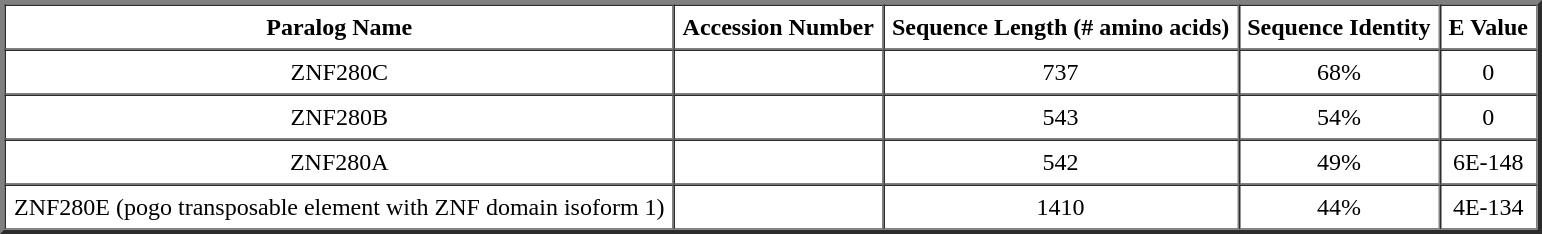<table border="3" align="center" style="text-align:center" cellpadding="5" cellspacing="0">
<tr>
<th>Paralog Name</th>
<th>Accession Number</th>
<th>Sequence Length (# amino acids)</th>
<th>Sequence Identity</th>
<th>E Value</th>
</tr>
<tr>
<td>ZNF280C</td>
<td></td>
<td>737</td>
<td>68%</td>
<td>0</td>
</tr>
<tr>
<td>ZNF280B</td>
<td></td>
<td>543</td>
<td>54%</td>
<td>0</td>
</tr>
<tr>
<td>ZNF280A</td>
<td></td>
<td>542</td>
<td>49%</td>
<td>6E-148</td>
</tr>
<tr>
<td>ZNF280E (pogo transposable element with ZNF domain isoform 1)</td>
<td></td>
<td>1410</td>
<td>44%</td>
<td>4E-134</td>
</tr>
</table>
